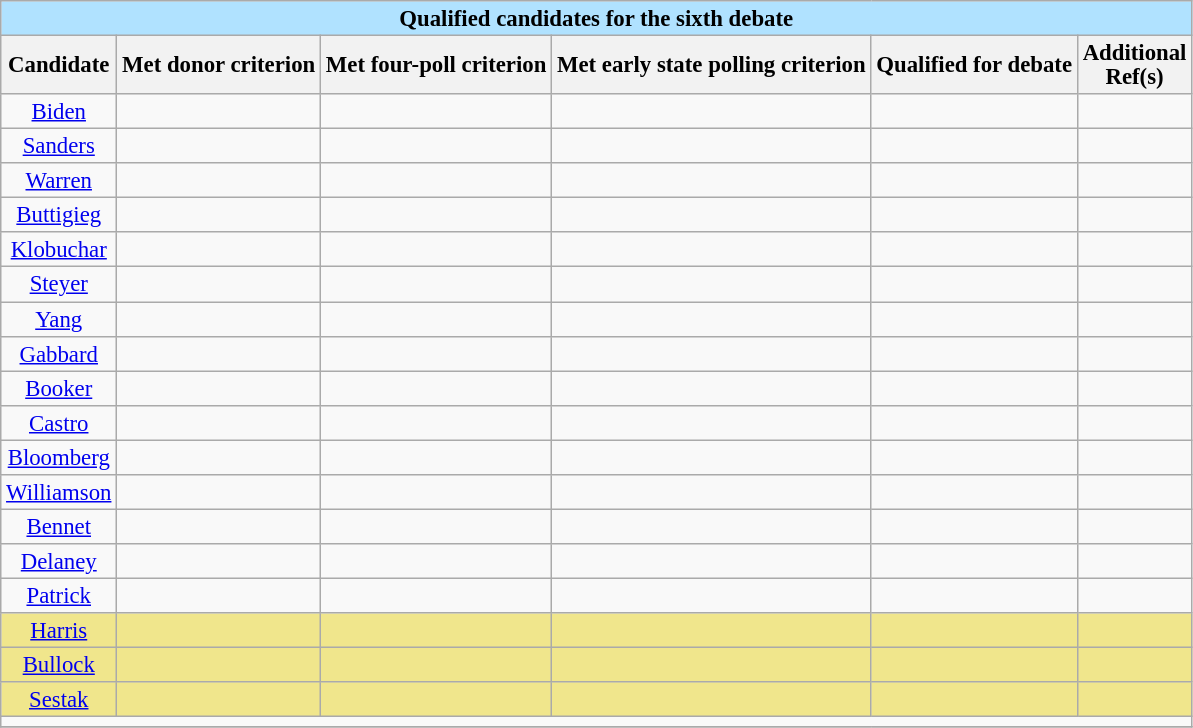<table class="wikitable sortable collapsible collapsed" style="text-align:center;font-size:95%;line-height:16px;">
<tr>
<td colspan="6" style="color:black; vertical-align:top; text-align:center; background-color:#B0E2FF;" class="table-no"><strong>Qualified candidates for the sixth debate</strong></td>
</tr>
<tr>
<th>Candidate</th>
<th>Met donor criterion<br></th>
<th>Met four-poll criterion<br></th>
<th>Met early state polling criterion<br></th>
<th>Qualified for debate</th>
<th class="unsortable">Additional<br>Ref(s)</th>
</tr>
<tr>
<td><a href='#'>Biden</a></td>
<td><br></td>
<td><br></td>
<td><br></td>
<td></td>
<td></td>
</tr>
<tr>
<td><a href='#'>Sanders</a></td>
<td><br></td>
<td><br></td>
<td><br></td>
<td></td>
<td></td>
</tr>
<tr>
<td><a href='#'>Warren</a></td>
<td><br></td>
<td><br></td>
<td><br></td>
<td></td>
<td></td>
</tr>
<tr>
<td><a href='#'>Buttigieg</a></td>
<td><br></td>
<td><br></td>
<td><br></td>
<td></td>
<td></td>
</tr>
<tr>
<td><a href='#'>Klobuchar</a></td>
<td><br></td>
<td><br></td>
<td><br></td>
<td></td>
<td></td>
</tr>
<tr>
<td><a href='#'>Steyer</a></td>
<td><br></td>
<td><br></td>
<td><br></td>
<td></td>
<td></td>
</tr>
<tr>
<td><a href='#'>Yang</a></td>
<td><br></td>
<td><br></td>
<td><br></td>
<td></td>
<td></td>
</tr>
<tr>
<td><a href='#'>Gabbard</a></td>
<td><br></td>
<td><br></td>
<td><br></td>
<td></td>
<td></td>
</tr>
<tr>
<td><a href='#'>Booker</a></td>
<td><br></td>
<td><br></td>
<td><br></td>
<td></td>
<td></td>
</tr>
<tr>
<td><a href='#'>Castro</a></td>
<td><br></td>
<td><br></td>
<td><br></td>
<td></td>
<td></td>
</tr>
<tr>
<td><a href='#'>Bloomberg</a></td>
<td></td>
<td><br></td>
<td><br></td>
<td></td>
<td></td>
</tr>
<tr>
<td><a href='#'>Williamson</a></td>
<td><br></td>
<td><br></td>
<td><br></td>
<td></td>
<td></td>
</tr>
<tr>
<td><a href='#'>Bennet</a></td>
<td><br></td>
<td><br></td>
<td><br></td>
<td></td>
<td></td>
</tr>
<tr>
<td><a href='#'>Delaney</a></td>
<td><br></td>
<td><br></td>
<td><br></td>
<td></td>
<td></td>
</tr>
<tr>
<td><a href='#'>Patrick</a></td>
<td></td>
<td><br></td>
<td><br></td>
<td></td>
<td></td>
</tr>
<tr style="background:#f0e68c;">
<td><a href='#'>Harris</a></td>
<td><br></td>
<td><br></td>
<td><br></td>
<td></td>
<td></td>
</tr>
<tr style="background:#f0e68c;">
<td><a href='#'>Bullock</a></td>
<td></td>
<td><br></td>
<td><br></td>
<td></td>
<td></td>
</tr>
<tr style="background:#f0e68c;">
<td><a href='#'>Sestak</a></td>
<td></td>
<td><br></td>
<td><br></td>
<td></td>
<td></td>
</tr>
<tr>
<td colspan=6 class="table-no" style="text-align:left;"></td>
</tr>
<tr>
</tr>
</table>
